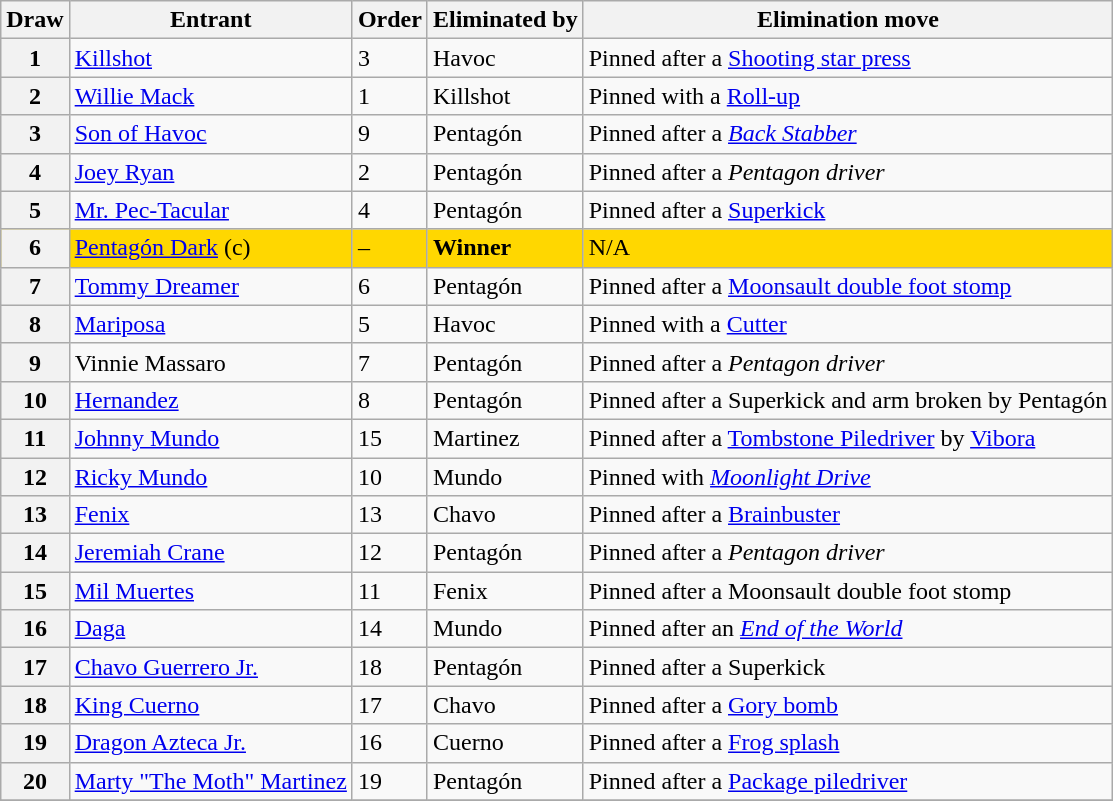<table class="wikitable sortable">
<tr>
<th>Draw</th>
<th>Entrant</th>
<th>Order</th>
<th>Eliminated by</th>
<th>Elimination move</th>
</tr>
<tr>
<th>1</th>
<td><a href='#'>Killshot</a></td>
<td>3</td>
<td>Havoc</td>
<td>Pinned after a <a href='#'>Shooting star press</a></td>
</tr>
<tr>
<th>2</th>
<td><a href='#'>Willie Mack</a></td>
<td>1</td>
<td>Killshot</td>
<td>Pinned with a <a href='#'>Roll-up</a></td>
</tr>
<tr>
<th>3</th>
<td><a href='#'>Son of Havoc</a></td>
<td>9</td>
<td>Pentagón</td>
<td>Pinned after a <em><a href='#'>Back Stabber</a></em></td>
</tr>
<tr>
<th>4</th>
<td><a href='#'>Joey Ryan</a></td>
<td>2</td>
<td>Pentagón</td>
<td>Pinned after a <em>Pentagon driver</em></td>
</tr>
<tr>
<th>5</th>
<td><a href='#'>Mr. Pec-Tacular</a></td>
<td>4</td>
<td>Pentagón</td>
<td>Pinned after a <a href='#'>Superkick</a></td>
</tr>
<tr style="background:gold">
<th>6</th>
<td><a href='#'>Pentagón Dark</a> (c)</td>
<td>–</td>
<td><strong>Winner</strong></td>
<td>N/A</td>
</tr>
<tr>
<th>7</th>
<td><a href='#'>Tommy Dreamer</a></td>
<td>6</td>
<td>Pentagón</td>
<td>Pinned after a <a href='#'>Moonsault double foot stomp</a></td>
</tr>
<tr>
<th>8</th>
<td><a href='#'>Mariposa</a></td>
<td>5</td>
<td>Havoc</td>
<td>Pinned with a <a href='#'>Cutter</a></td>
</tr>
<tr>
<th>9</th>
<td>Vinnie Massaro</td>
<td>7</td>
<td>Pentagón</td>
<td>Pinned after a <em>Pentagon driver</em></td>
</tr>
<tr>
<th>10</th>
<td><a href='#'>Hernandez</a></td>
<td>8</td>
<td>Pentagón</td>
<td>Pinned after a Superkick and arm broken by Pentagón</td>
</tr>
<tr>
<th>11</th>
<td><a href='#'>Johnny Mundo</a></td>
<td>15</td>
<td>Martinez</td>
<td>Pinned after a <a href='#'>Tombstone Piledriver</a> by <a href='#'>Vibora</a></td>
</tr>
<tr>
<th>12</th>
<td><a href='#'>Ricky Mundo</a></td>
<td>10</td>
<td>Mundo</td>
<td>Pinned with <em><a href='#'>Moonlight Drive</a></em></td>
</tr>
<tr>
<th>13</th>
<td><a href='#'>Fenix</a></td>
<td>13</td>
<td>Chavo</td>
<td>Pinned after a <a href='#'>Brainbuster</a></td>
</tr>
<tr>
<th>14</th>
<td><a href='#'>Jeremiah Crane</a></td>
<td>12</td>
<td>Pentagón</td>
<td>Pinned after a <em>Pentagon driver</em></td>
</tr>
<tr>
<th>15</th>
<td><a href='#'>Mil Muertes</a></td>
<td>11</td>
<td>Fenix</td>
<td>Pinned after a Moonsault double foot stomp</td>
</tr>
<tr>
<th>16</th>
<td><a href='#'>Daga</a></td>
<td>14</td>
<td>Mundo</td>
<td>Pinned after an <em><a href='#'>End of the World</a></em></td>
</tr>
<tr>
<th>17</th>
<td><a href='#'>Chavo Guerrero Jr.</a></td>
<td>18</td>
<td>Pentagón</td>
<td>Pinned after a Superkick</td>
</tr>
<tr>
<th>18</th>
<td><a href='#'>King Cuerno</a></td>
<td>17</td>
<td>Chavo</td>
<td>Pinned after a <a href='#'>Gory bomb</a></td>
</tr>
<tr>
<th>19</th>
<td><a href='#'>Dragon Azteca Jr.</a></td>
<td>16</td>
<td>Cuerno</td>
<td>Pinned after a <a href='#'>Frog splash</a></td>
</tr>
<tr>
<th>20</th>
<td><a href='#'>Marty "The Moth" Martinez</a></td>
<td>19</td>
<td>Pentagón</td>
<td>Pinned after a <a href='#'>Package piledriver</a></td>
</tr>
<tr>
</tr>
</table>
